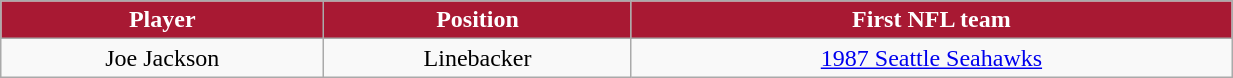<table class="wikitable" width="65%">
<tr align="center"  style="background:#A81933;color:#FFFFFF;">
<td><strong>Player</strong></td>
<td><strong>Position</strong></td>
<td><strong>First NFL team</strong></td>
</tr>
<tr align="center" bgcolor="">
<td>Joe Jackson</td>
<td>Linebacker</td>
<td><a href='#'>1987 Seattle Seahawks</a></td>
</tr>
</table>
